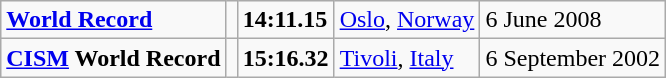<table class="wikitable">
<tr>
<td><strong><a href='#'>World Record</a></strong></td>
<td></td>
<td><strong>14:11.15</strong></td>
<td><a href='#'>Oslo</a>, <a href='#'>Norway</a></td>
<td>6 June 2008</td>
</tr>
<tr>
<td><strong><a href='#'>CISM</a> World Record</strong></td>
<td></td>
<td><strong>15:16.32</strong></td>
<td><a href='#'>Tivoli</a>, <a href='#'>Italy</a></td>
<td>6 September 2002</td>
</tr>
</table>
